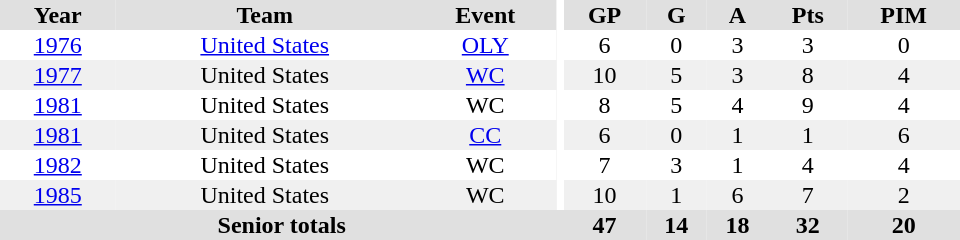<table border="0" cellpadding="1" cellspacing="0" ID="Table3" style="text-align:center; width:40em">
<tr bgcolor="#e0e0e0">
<th>Year</th>
<th>Team</th>
<th>Event</th>
<th rowspan="102" bgcolor="#ffffff"></th>
<th>GP</th>
<th>G</th>
<th>A</th>
<th>Pts</th>
<th>PIM</th>
</tr>
<tr>
<td><a href='#'>1976</a></td>
<td><a href='#'>United States</a></td>
<td><a href='#'>OLY</a></td>
<td>6</td>
<td>0</td>
<td>3</td>
<td>3</td>
<td>0</td>
</tr>
<tr bgcolor="#f0f0f0">
<td><a href='#'>1977</a></td>
<td>United States</td>
<td><a href='#'>WC</a></td>
<td>10</td>
<td>5</td>
<td>3</td>
<td>8</td>
<td>4</td>
</tr>
<tr>
<td><a href='#'>1981</a></td>
<td>United States</td>
<td>WC</td>
<td>8</td>
<td>5</td>
<td>4</td>
<td>9</td>
<td>4</td>
</tr>
<tr bgcolor="#f0f0f0">
<td><a href='#'>1981</a></td>
<td>United States</td>
<td><a href='#'>CC</a></td>
<td>6</td>
<td>0</td>
<td>1</td>
<td>1</td>
<td>6</td>
</tr>
<tr>
<td><a href='#'>1982</a></td>
<td>United States</td>
<td>WC</td>
<td>7</td>
<td>3</td>
<td>1</td>
<td>4</td>
<td>4</td>
</tr>
<tr bgcolor="#f0f0f0">
<td><a href='#'>1985</a></td>
<td>United States</td>
<td>WC</td>
<td>10</td>
<td>1</td>
<td>6</td>
<td>7</td>
<td>2</td>
</tr>
<tr bgcolor="#e0e0e0">
<th colspan="4">Senior totals</th>
<th>47</th>
<th>14</th>
<th>18</th>
<th>32</th>
<th>20</th>
</tr>
</table>
